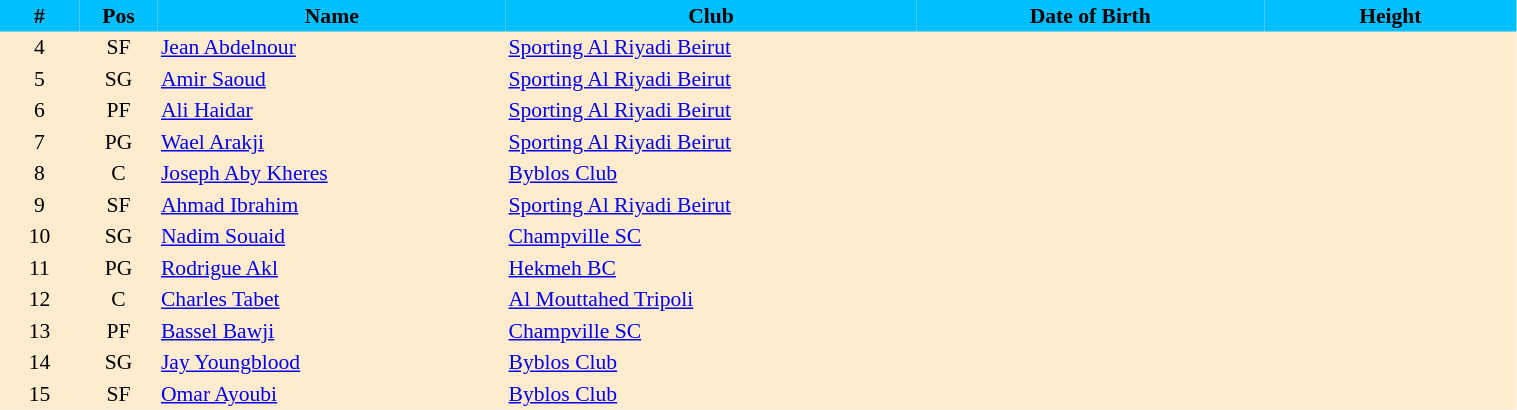<table border=0 cellpadding=2 cellspacing=0  |- bgcolor=#FFECCE style="text-align:center; font-size:90%;" width=80%>
<tr bgcolor=#00BFFF>
<th width=5%>#</th>
<th width=5%>Pos</th>
<th width=22%>Name</th>
<th width=26%>Club</th>
<th width=22%>Date of Birth</th>
<th width=16%>Height</th>
</tr>
<tr>
<td>4</td>
<td>SF</td>
<td align=left><a href='#'>Jean Abdelnour</a></td>
<td align=left> <a href='#'>Sporting Al Riyadi Beirut</a></td>
<td align=left></td>
<td></td>
</tr>
<tr>
<td>5</td>
<td>SG</td>
<td align=left><a href='#'>Amir Saoud</a></td>
<td align=left> <a href='#'>Sporting Al Riyadi Beirut</a></td>
<td align=left></td>
<td></td>
</tr>
<tr>
<td>6</td>
<td>PF</td>
<td align=left><a href='#'>Ali Haidar</a></td>
<td align=left> <a href='#'>Sporting Al Riyadi Beirut</a></td>
<td align=left></td>
<td></td>
</tr>
<tr>
<td>7</td>
<td>PG</td>
<td align=left><a href='#'>Wael Arakji</a></td>
<td align=left> <a href='#'>Sporting Al Riyadi Beirut</a></td>
<td align=left></td>
<td></td>
</tr>
<tr>
<td>8</td>
<td>C</td>
<td align=left><a href='#'>Joseph Aby Kheres</a></td>
<td align=left> <a href='#'>Byblos Club</a></td>
<td align=left></td>
<td></td>
</tr>
<tr>
<td>9</td>
<td>SF</td>
<td align=left><a href='#'>Ahmad Ibrahim</a></td>
<td align=left> <a href='#'>Sporting Al Riyadi Beirut</a></td>
<td align=left></td>
<td></td>
</tr>
<tr>
<td>10</td>
<td>SG</td>
<td align=left><a href='#'>Nadim Souaid</a></td>
<td align=left> <a href='#'>Champville SC</a></td>
<td align=left></td>
<td></td>
</tr>
<tr>
<td>11</td>
<td>PG</td>
<td align=left><a href='#'>Rodrigue Akl</a></td>
<td align=left> <a href='#'>Hekmeh BC</a></td>
<td align=left></td>
<td></td>
</tr>
<tr>
<td>12</td>
<td>C</td>
<td align=left><a href='#'>Charles Tabet</a></td>
<td align=left> <a href='#'>Al Mouttahed Tripoli</a></td>
<td align=left></td>
<td></td>
</tr>
<tr>
<td>13</td>
<td>PF</td>
<td align=left><a href='#'>Bassel Bawji</a></td>
<td align=left> <a href='#'>Champville SC</a></td>
<td align=left></td>
<td></td>
</tr>
<tr>
<td>14</td>
<td>SG</td>
<td align=left><a href='#'>Jay Youngblood</a></td>
<td align=left> <a href='#'>Byblos Club</a></td>
<td align=left></td>
<td></td>
</tr>
<tr>
<td>15</td>
<td>SF</td>
<td align=left><a href='#'>Omar Ayoubi</a></td>
<td align=left> <a href='#'>Byblos Club</a></td>
<td align=left></td>
<td></td>
</tr>
</table>
